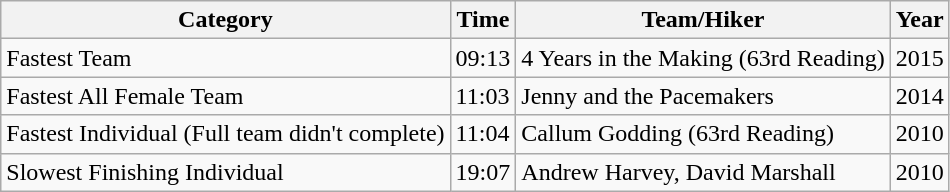<table class="wikitable">
<tr>
<th>Category</th>
<th>Time</th>
<th>Team/Hiker</th>
<th>Year</th>
</tr>
<tr>
<td>Fastest Team</td>
<td>09:13</td>
<td>4 Years in the Making (63rd Reading)</td>
<td>2015</td>
</tr>
<tr>
<td>Fastest All Female Team</td>
<td>11:03</td>
<td>Jenny and the Pacemakers</td>
<td>2014</td>
</tr>
<tr>
<td>Fastest Individual (Full team didn't complete)</td>
<td>11:04</td>
<td>Callum Godding (63rd Reading)</td>
<td>2010</td>
</tr>
<tr>
<td>Slowest Finishing Individual</td>
<td>19:07</td>
<td>Andrew Harvey, David Marshall</td>
<td>2010</td>
</tr>
</table>
